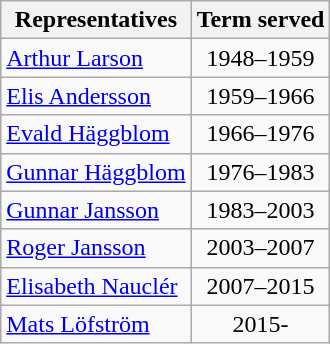<table class=wikitable>
<tr>
<th>Representatives</th>
<th>Term served</th>
</tr>
<tr>
<td><a href='#'>Arthur Larson</a></td>
<td align=center>1948–1959</td>
</tr>
<tr>
<td><a href='#'>Elis Andersson</a></td>
<td align=center>1959–1966</td>
</tr>
<tr>
<td><a href='#'>Evald Häggblom</a></td>
<td align=center>1966–1976</td>
</tr>
<tr>
<td><a href='#'>Gunnar Häggblom</a></td>
<td align=center>1976–1983</td>
</tr>
<tr>
<td><a href='#'>Gunnar Jansson</a></td>
<td align=center>1983–2003</td>
</tr>
<tr>
<td><a href='#'>Roger Jansson</a></td>
<td align=center>2003–2007</td>
</tr>
<tr>
<td><a href='#'>Elisabeth Nauclér</a></td>
<td align=center>2007–2015</td>
</tr>
<tr>
<td><a href='#'>Mats Löfström</a></td>
<td align=center>2015-</td>
</tr>
</table>
